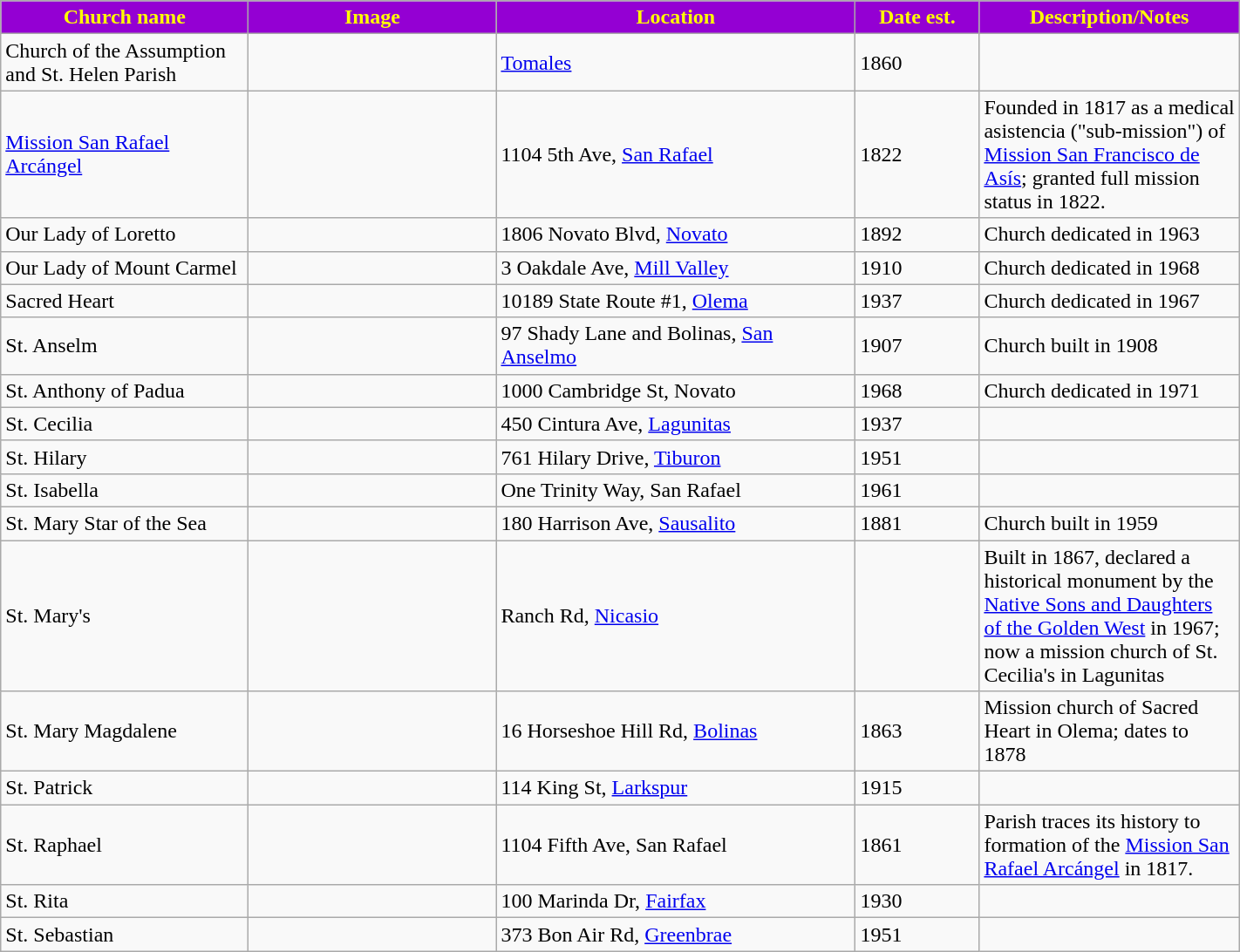<table class="wikitable sortable" style="width:75%">
<tr>
<th style="background:darkviolet; color:yellow;" width="20%"><strong>Church name</strong></th>
<th style="background:darkviolet; color:yellow;" width="20%"><strong>Image</strong></th>
<th style="background:darkviolet; color:yellow;" width="29%"><strong>Location</strong></th>
<th style="background:darkviolet; color:yellow;" width="10%"><strong>Date est.</strong></th>
<th style="background:darkviolet; color:yellow;" width="30"><strong>Description/Notes</strong></th>
</tr>
<tr>
<td>Church of the Assumption and St. Helen Parish</td>
<td></td>
<td><a href='#'>Tomales</a></td>
<td>1860</td>
<td></td>
</tr>
<tr>
<td><a href='#'>Mission San Rafael Arcángel</a></td>
<td></td>
<td>1104 5th Ave, <a href='#'>San Rafael</a></td>
<td>1822</td>
<td>Founded in 1817 as a medical asistencia ("sub-mission") of <a href='#'>Mission San Francisco de Asís</a>; granted full mission status in 1822.</td>
</tr>
<tr>
<td>Our Lady of Loretto</td>
<td></td>
<td>1806 Novato Blvd, <a href='#'>Novato</a></td>
<td>1892</td>
<td>Church dedicated in 1963</td>
</tr>
<tr>
<td>Our Lady of Mount Carmel</td>
<td></td>
<td>3 Oakdale Ave, <a href='#'>Mill Valley</a></td>
<td>1910</td>
<td>Church dedicated in 1968</td>
</tr>
<tr>
<td>Sacred Heart</td>
<td></td>
<td>10189 State Route #1, <a href='#'>Olema</a></td>
<td>1937</td>
<td>Church dedicated in 1967</td>
</tr>
<tr>
<td>St. Anselm</td>
<td></td>
<td>97 Shady Lane and Bolinas, <a href='#'>San Anselmo</a></td>
<td>1907</td>
<td>Church built in 1908</td>
</tr>
<tr>
<td>St. Anthony of Padua</td>
<td></td>
<td>1000 Cambridge St, Novato</td>
<td>1968</td>
<td>Church dedicated in 1971</td>
</tr>
<tr>
<td>St. Cecilia</td>
<td></td>
<td>450 Cintura Ave, <a href='#'>Lagunitas</a></td>
<td>1937</td>
<td></td>
</tr>
<tr>
<td>St. Hilary</td>
<td></td>
<td>761 Hilary Drive, <a href='#'>Tiburon</a></td>
<td>1951</td>
<td></td>
</tr>
<tr>
<td>St. Isabella</td>
<td></td>
<td>One Trinity Way, San Rafael</td>
<td>1961</td>
<td></td>
</tr>
<tr>
<td>St. Mary Star of the Sea</td>
<td></td>
<td>180 Harrison Ave, <a href='#'>Sausalito</a></td>
<td>1881</td>
<td>Church built in 1959</td>
</tr>
<tr>
<td>St. Mary's</td>
<td></td>
<td>Ranch Rd, <a href='#'>Nicasio</a></td>
<td></td>
<td>Built in 1867, declared a historical monument by the <a href='#'>Native Sons and Daughters of the Golden West</a> in 1967; now a mission church of St. Cecilia's in Lagunitas</td>
</tr>
<tr>
<td>St. Mary Magdalene</td>
<td></td>
<td>16 Horseshoe Hill Rd, <a href='#'>Bolinas</a></td>
<td>1863</td>
<td>Mission church of Sacred Heart in Olema; dates to 1878</td>
</tr>
<tr>
<td>St. Patrick</td>
<td></td>
<td>114 King St, <a href='#'>Larkspur</a></td>
<td>1915</td>
<td></td>
</tr>
<tr>
<td>St. Raphael</td>
<td></td>
<td>1104 Fifth Ave, San Rafael</td>
<td>1861</td>
<td>Parish traces its history to formation of the <a href='#'>Mission San Rafael Arcángel</a> in 1817.</td>
</tr>
<tr>
<td>St. Rita</td>
<td></td>
<td>100 Marinda Dr, <a href='#'>Fairfax</a></td>
<td>1930</td>
<td></td>
</tr>
<tr>
<td>St. Sebastian</td>
<td></td>
<td>373 Bon Air Rd, <a href='#'>Greenbrae</a></td>
<td>1951</td>
<td></td>
</tr>
</table>
